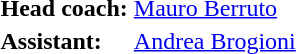<table>
<tr>
<td><strong>Head coach:</strong></td>
<td><a href='#'>Mauro Berruto</a></td>
</tr>
<tr>
<td><strong>Assistant:</strong></td>
<td><a href='#'>Andrea Brogioni</a></td>
</tr>
</table>
